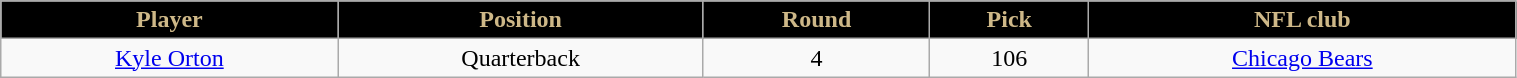<table class="wikitable" width="80%">
<tr align="center"  style="background:black;color:#CEB888;">
<td><strong>Player</strong></td>
<td><strong>Position</strong></td>
<td><strong>Round</strong></td>
<td><strong>Pick</strong></td>
<td><strong>NFL club</strong></td>
</tr>
<tr align="center" bgcolor="">
<td><a href='#'>Kyle Orton</a></td>
<td>Quarterback</td>
<td>4</td>
<td>106</td>
<td><a href='#'>Chicago Bears</a></td>
</tr>
</table>
